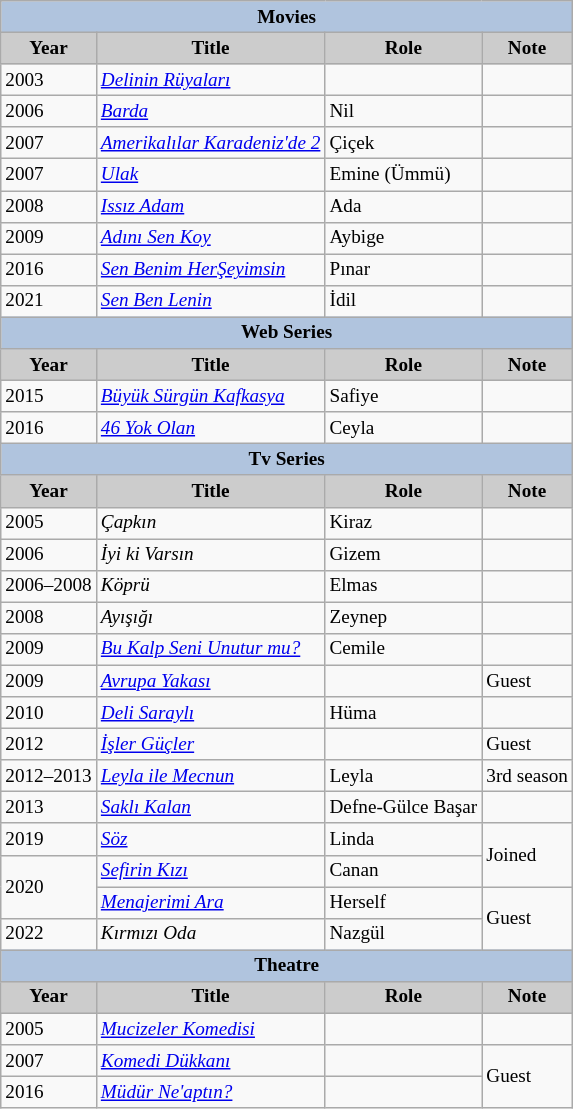<table class="wikitable" style="font-size:80%">
<tr>
<th colspan="4" style="background:LightSteelBlue">Movies</th>
</tr>
<tr>
<th style="background:#CCCCCC">Year</th>
<th style="background:#CCCCCC">Title</th>
<th style="background:#CCCCCC">Role</th>
<th style="background:#CCCCCC">Note</th>
</tr>
<tr>
<td>2003</td>
<td><em><a href='#'>Delinin Rüyaları</a></em></td>
<td></td>
<td></td>
</tr>
<tr>
<td>2006</td>
<td><em><a href='#'>Barda</a></em></td>
<td>Nil</td>
<td></td>
</tr>
<tr>
<td>2007</td>
<td><em><a href='#'>Amerikalılar Karadeniz'de 2</a></em></td>
<td>Çiçek</td>
<td></td>
</tr>
<tr>
<td>2007</td>
<td><em><a href='#'>Ulak</a></em></td>
<td>Emine (Ümmü)</td>
<td></td>
</tr>
<tr>
<td>2008</td>
<td><em><a href='#'>Issız Adam</a></em></td>
<td>Ada</td>
<td></td>
</tr>
<tr>
<td>2009</td>
<td><em><a href='#'>Adını Sen Koy</a></em></td>
<td>Aybige</td>
<td></td>
</tr>
<tr>
<td>2016</td>
<td><em><a href='#'>Sen Benim HerŞeyimsin</a></em></td>
<td>Pınar</td>
<td></td>
</tr>
<tr>
<td>2021</td>
<td><em><a href='#'>Sen Ben Lenin</a></em></td>
<td>İdil</td>
<td></td>
</tr>
<tr>
<th colspan="4" style="background:LightSteelBlue">Web Series</th>
</tr>
<tr>
<th style="background:#CCCCCC">Year</th>
<th style="background:#CCCCCC">Title</th>
<th style="background:#CCCCCC">Role</th>
<th style="background:#CCCCCC">Note</th>
</tr>
<tr>
<td>2015</td>
<td><em><a href='#'>Büyük Sürgün Kafkasya</a></em></td>
<td>Safiye</td>
<td></td>
</tr>
<tr>
<td>2016</td>
<td><em><a href='#'>46 Yok Olan</a></em></td>
<td>Ceyla</td>
<td></td>
</tr>
<tr>
<th colspan="4" style="background:LightSteelBlue">Tv Series</th>
</tr>
<tr>
<th style="background:#CCCCCC">Year</th>
<th style="background:#CCCCCC">Title</th>
<th style="background:#CCCCCC">Role</th>
<th style="background:#CCCCCC">Note</th>
</tr>
<tr>
<td>2005</td>
<td><em>Çapkın</em></td>
<td>Kiraz</td>
<td></td>
</tr>
<tr>
<td>2006</td>
<td><em>İyi ki Varsın</em></td>
<td>Gizem</td>
<td></td>
</tr>
<tr>
<td>2006–2008</td>
<td><em>Köprü</em></td>
<td>Elmas</td>
<td></td>
</tr>
<tr>
<td>2008</td>
<td><em>Ayışığı</em></td>
<td>Zeynep</td>
<td></td>
</tr>
<tr>
<td>2009</td>
<td><em><a href='#'>Bu Kalp Seni Unutur mu?</a></em></td>
<td>Cemile</td>
<td></td>
</tr>
<tr>
<td>2009</td>
<td><em><a href='#'>Avrupa Yakası</a></em></td>
<td></td>
<td>Guest</td>
</tr>
<tr>
<td>2010</td>
<td><em><a href='#'>Deli Saraylı</a></em></td>
<td>Hüma</td>
<td></td>
</tr>
<tr>
<td>2012</td>
<td><em><a href='#'>İşler Güçler</a></em></td>
<td></td>
<td>Guest</td>
</tr>
<tr>
<td>2012–2013</td>
<td><em><a href='#'>Leyla ile Mecnun</a></em></td>
<td>Leyla</td>
<td>3rd season</td>
</tr>
<tr>
<td>2013</td>
<td><em><a href='#'>Saklı Kalan</a></em></td>
<td>Defne-Gülce Başar</td>
<td></td>
</tr>
<tr>
<td>2019</td>
<td><em><a href='#'>Söz</a></em></td>
<td>Linda</td>
<td rowspan="2">Joined</td>
</tr>
<tr>
<td rowspan="2">2020</td>
<td><em><a href='#'>Sefirin Kızı</a></em></td>
<td>Canan</td>
</tr>
<tr>
<td><em><a href='#'>Menajerimi Ara</a></em></td>
<td>Herself</td>
<td rowspan="2">Guest</td>
</tr>
<tr>
<td>2022</td>
<td><em>Kırmızı Oda</em></td>
<td>Nazgül</td>
</tr>
<tr>
<th colspan="4" style="background:LightSteelBlue">Theatre</th>
</tr>
<tr>
<th style="background:#CCCCCC">Year</th>
<th style="background:#CCCCCC">Title</th>
<th style="background:#CCCCCC">Role</th>
<th style="background:#CCCCCC">Note</th>
</tr>
<tr>
<td>2005</td>
<td><em><a href='#'>Mucizeler Komedisi</a></em></td>
<td></td>
<td></td>
</tr>
<tr>
<td>2007</td>
<td><em><a href='#'>Komedi Dükkanı</a></em></td>
<td></td>
<td rowspan="2">Guest</td>
</tr>
<tr>
<td>2016</td>
<td><em><a href='#'>Müdür Ne'aptın?</a></em></td>
<td></td>
</tr>
</table>
